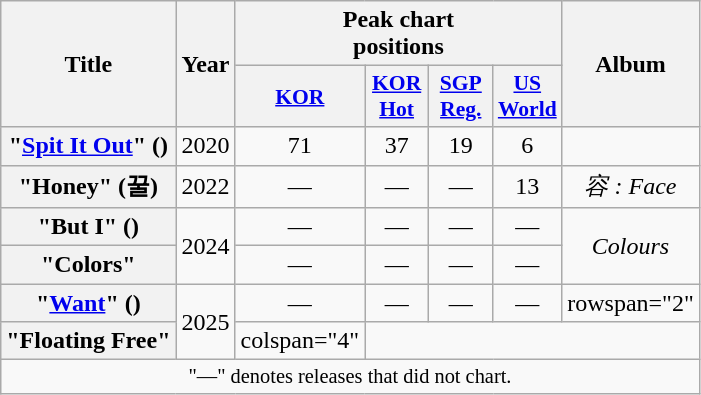<table class="wikitable plainrowheaders" style="text-align:center">
<tr>
<th scope="col" rowspan="2">Title</th>
<th scope="col" rowspan="2">Year</th>
<th scope="col" colspan="4">Peak chart<br>positions</th>
<th scope="col" rowspan="2">Album</th>
</tr>
<tr>
<th scope="col" style="font-size:90%; width:2.5em"><a href='#'>KOR</a><br></th>
<th scope="col" style="font-size:90%; width:2.5em"><a href='#'>KOR<br>Hot</a><br></th>
<th scope="col" style="font-size:90%; width:2.5em"><a href='#'>SGP<br>Reg.</a><br></th>
<th scope="col" style="font-size:90%; width:2.5em"><a href='#'>US<br>World</a><br></th>
</tr>
<tr>
<th scope="row">"<a href='#'>Spit It Out</a>" ()</th>
<td>2020</td>
<td>71</td>
<td>37</td>
<td>19</td>
<td>6</td>
<td></td>
</tr>
<tr>
<th scope="row">"Honey" (꿀)</th>
<td>2022</td>
<td>—</td>
<td>—</td>
<td>—</td>
<td>13</td>
<td><em>容 : Face</em></td>
</tr>
<tr>
<th scope="row">"But I" ()</th>
<td rowspan="2">2024</td>
<td>—</td>
<td>—</td>
<td>—</td>
<td>—</td>
<td rowspan="2"><em>Colours</em></td>
</tr>
<tr>
<th scope="row">"Colors"</th>
<td>—</td>
<td>—</td>
<td>—</td>
<td>—</td>
</tr>
<tr>
<th scope="row">"<a href='#'>Want</a>" ()</th>
<td rowspan="2">2025</td>
<td>—</td>
<td>—</td>
<td>—</td>
<td>—</td>
<td>rowspan="2" </td>
</tr>
<tr>
<th scope="row">"Floating Free"</th>
<td>colspan="4" </td>
</tr>
<tr>
<td colspan="7" style="font-size:85%">"—" denotes releases that did not chart.</td>
</tr>
</table>
